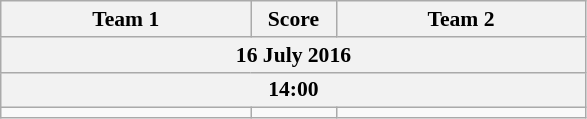<table class="wikitable" style="text-align: center; font-size:90% ">
<tr>
<th align="right" width="160">Team 1</th>
<th width="50">Score</th>
<th align="left" width="160">Team 2</th>
</tr>
<tr>
<th colspan=3>16 July 2016</th>
</tr>
<tr>
<th colspan=3>14:00</th>
</tr>
<tr>
<td align=right></td>
<td align=center></td>
<td align=left><strong></strong></td>
</tr>
</table>
